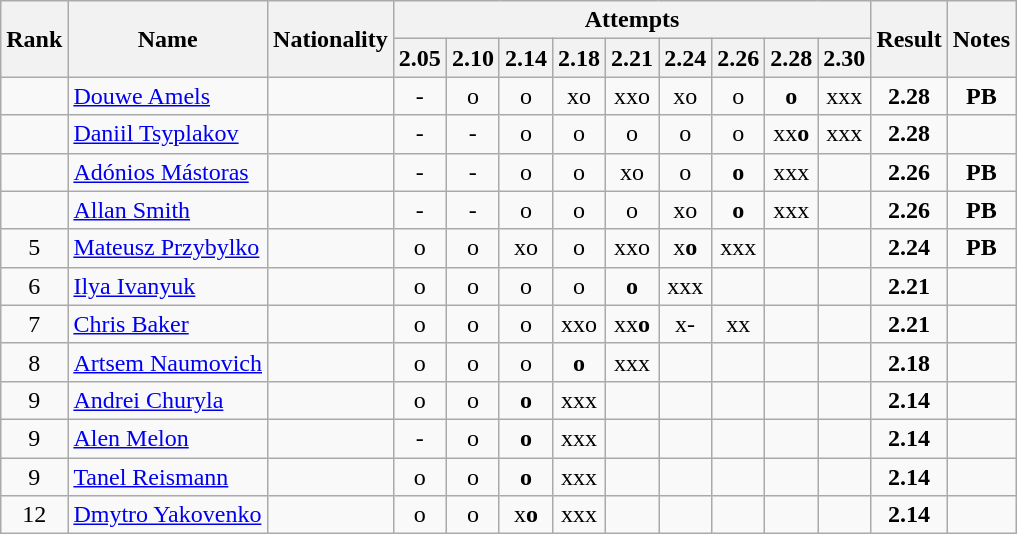<table class="wikitable sortable" style="text-align:center">
<tr>
<th rowspan=2>Rank</th>
<th rowspan=2>Name</th>
<th rowspan=2>Nationality</th>
<th colspan=9>Attempts</th>
<th rowspan=2>Result</th>
<th rowspan=2>Notes</th>
</tr>
<tr>
<th>2.05</th>
<th>2.10</th>
<th>2.14</th>
<th>2.18</th>
<th>2.21</th>
<th>2.24</th>
<th>2.26</th>
<th>2.28</th>
<th>2.30</th>
</tr>
<tr>
<td></td>
<td align=left><a href='#'>Douwe Amels</a></td>
<td align=left></td>
<td>-</td>
<td>o</td>
<td>o</td>
<td>xo</td>
<td>xxo</td>
<td>xo</td>
<td>o</td>
<td><strong>o</strong></td>
<td>xxx</td>
<td><strong>2.28</strong></td>
<td><strong>PB</strong></td>
</tr>
<tr>
<td></td>
<td align=left><a href='#'>Daniil Tsyplakov</a></td>
<td align=left></td>
<td>-</td>
<td>-</td>
<td>o</td>
<td>o</td>
<td>o</td>
<td>o</td>
<td>o</td>
<td>xx<strong>o</strong></td>
<td>xxx</td>
<td><strong>2.28</strong></td>
<td></td>
</tr>
<tr>
<td></td>
<td align=left><a href='#'>Adónios Mástoras</a></td>
<td align=left></td>
<td>-</td>
<td>-</td>
<td>o</td>
<td>o</td>
<td>xo</td>
<td>o</td>
<td><strong>o</strong></td>
<td>xxx</td>
<td></td>
<td><strong>2.26</strong></td>
<td><strong>PB</strong></td>
</tr>
<tr>
<td></td>
<td align=left><a href='#'>Allan Smith</a></td>
<td align=left></td>
<td>-</td>
<td>-</td>
<td>o</td>
<td>o</td>
<td>o</td>
<td>xo</td>
<td><strong>o</strong></td>
<td>xxx</td>
<td></td>
<td><strong>2.26</strong></td>
<td><strong>PB</strong></td>
</tr>
<tr>
<td>5</td>
<td align=left><a href='#'>Mateusz Przybylko</a></td>
<td align=left></td>
<td>o</td>
<td>o</td>
<td>xo</td>
<td>o</td>
<td>xxo</td>
<td>x<strong>o</strong></td>
<td>xxx</td>
<td></td>
<td></td>
<td><strong>2.24</strong></td>
<td><strong>PB</strong></td>
</tr>
<tr>
<td>6</td>
<td align=left><a href='#'>Ilya Ivanyuk</a></td>
<td align=left></td>
<td>o</td>
<td>o</td>
<td>o</td>
<td>o</td>
<td><strong>o</strong></td>
<td>xxx</td>
<td></td>
<td></td>
<td></td>
<td><strong>2.21</strong></td>
<td></td>
</tr>
<tr>
<td>7</td>
<td align=left><a href='#'>Chris Baker</a></td>
<td align=left></td>
<td>o</td>
<td>o</td>
<td>o</td>
<td>xxo</td>
<td>xx<strong>o</strong></td>
<td>x-</td>
<td>xx</td>
<td></td>
<td></td>
<td><strong>2.21</strong></td>
<td></td>
</tr>
<tr>
<td>8</td>
<td align=left><a href='#'>Artsem Naumovich</a></td>
<td align=left></td>
<td>o</td>
<td>o</td>
<td>o</td>
<td><strong>o</strong></td>
<td>xxx</td>
<td></td>
<td></td>
<td></td>
<td></td>
<td><strong>2.18</strong></td>
<td></td>
</tr>
<tr>
<td>9</td>
<td align=left><a href='#'>Andrei Churyla</a></td>
<td align=left></td>
<td>o</td>
<td>o</td>
<td><strong>o</strong></td>
<td>xxx</td>
<td></td>
<td></td>
<td></td>
<td></td>
<td></td>
<td><strong>2.14</strong></td>
<td></td>
</tr>
<tr>
<td>9</td>
<td align=left><a href='#'>Alen Melon</a></td>
<td align=left></td>
<td>-</td>
<td>o</td>
<td><strong>o</strong></td>
<td>xxx</td>
<td></td>
<td></td>
<td></td>
<td></td>
<td></td>
<td><strong>2.14</strong></td>
<td></td>
</tr>
<tr>
<td>9</td>
<td align=left><a href='#'>Tanel Reismann</a></td>
<td align=left></td>
<td>o</td>
<td>o</td>
<td><strong>o</strong></td>
<td>xxx</td>
<td></td>
<td></td>
<td></td>
<td></td>
<td></td>
<td><strong>2.14</strong></td>
<td></td>
</tr>
<tr>
<td>12</td>
<td align=left><a href='#'>Dmytro Yakovenko</a></td>
<td align=left></td>
<td>o</td>
<td>o</td>
<td>x<strong>o</strong></td>
<td>xxx</td>
<td></td>
<td></td>
<td></td>
<td></td>
<td></td>
<td><strong>2.14</strong></td>
<td></td>
</tr>
</table>
